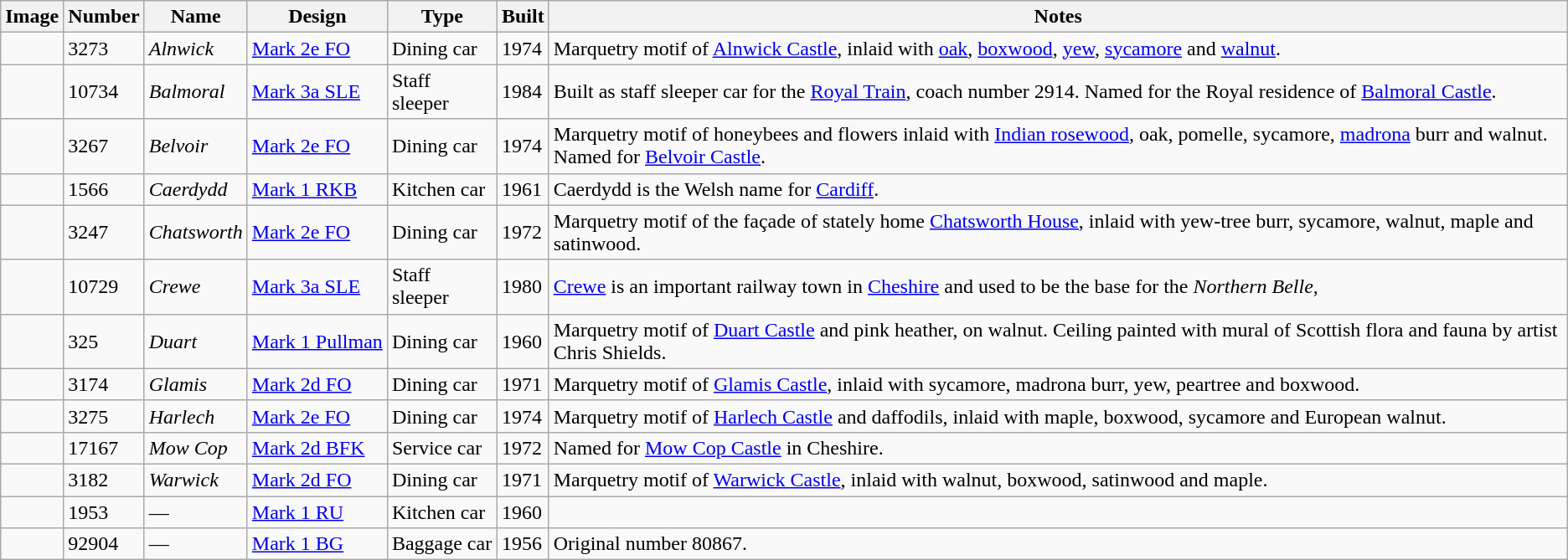<table class="wikitable sortable">
<tr>
<th class="unsortable">Image</th>
<th>Number</th>
<th>Name</th>
<th>Design</th>
<th>Type</th>
<th>Built</th>
<th class="unsortable">Notes</th>
</tr>
<tr>
<td></td>
<td>3273</td>
<td><em>Alnwick</em></td>
<td><a href='#'>Mark 2e FO</a></td>
<td>Dining car</td>
<td>1974</td>
<td>Marquetry motif of <a href='#'>Alnwick Castle</a>, inlaid with <a href='#'>oak</a>, <a href='#'>boxwood</a>, <a href='#'>yew</a>, <a href='#'>sycamore</a> and <a href='#'>walnut</a>.</td>
</tr>
<tr>
<td></td>
<td>10734</td>
<td><em>Balmoral</em></td>
<td><a href='#'>Mark 3a SLE</a></td>
<td>Staff sleeper</td>
<td>1984</td>
<td>Built as staff sleeper car for the <a href='#'>Royal Train</a>, coach number 2914. Named for the Royal residence of <a href='#'>Balmoral Castle</a>.</td>
</tr>
<tr>
<td></td>
<td>3267</td>
<td><em>Belvoir</em></td>
<td><a href='#'>Mark 2e FO</a></td>
<td>Dining car</td>
<td>1974</td>
<td>Marquetry motif of honeybees and flowers inlaid with <a href='#'>Indian rosewood</a>, oak, pomelle, sycamore, <a href='#'>madrona</a> burr and walnut. Named for <a href='#'>Belvoir Castle</a>.</td>
</tr>
<tr>
<td></td>
<td>1566</td>
<td><em>Caerdydd</em></td>
<td><a href='#'>Mark 1 RKB</a></td>
<td>Kitchen car</td>
<td>1961</td>
<td>Caerdydd is the Welsh name for <a href='#'>Cardiff</a>.</td>
</tr>
<tr>
<td></td>
<td>3247</td>
<td><em>Chatsworth</em></td>
<td><a href='#'>Mark 2e FO</a></td>
<td>Dining car</td>
<td>1972</td>
<td>Marquetry motif of the façade of stately home <a href='#'>Chatsworth House</a>, inlaid with yew-tree burr, sycamore, walnut, maple and satinwood.</td>
</tr>
<tr>
<td></td>
<td>10729</td>
<td><em>Crewe</em></td>
<td><a href='#'>Mark 3a SLE</a></td>
<td>Staff sleeper</td>
<td>1980</td>
<td><a href='#'>Crewe</a> is an important railway town in <a href='#'>Cheshire</a> and used to be the base for the <em>Northern Belle</em>,</td>
</tr>
<tr>
<td></td>
<td>325</td>
<td><em>Duart</em></td>
<td><a href='#'>Mark 1 Pullman</a></td>
<td>Dining car</td>
<td>1960</td>
<td>Marquetry motif of <a href='#'>Duart Castle</a> and pink heather, on walnut. Ceiling painted with mural of Scottish flora and fauna by artist Chris Shields.</td>
</tr>
<tr>
<td></td>
<td>3174</td>
<td><em>Glamis</em></td>
<td><a href='#'>Mark 2d FO</a></td>
<td>Dining car</td>
<td>1971</td>
<td>Marquetry motif of <a href='#'>Glamis Castle</a>, inlaid with sycamore, madrona burr, yew, peartree and boxwood.</td>
</tr>
<tr>
<td></td>
<td>3275</td>
<td><em>Harlech</em></td>
<td><a href='#'>Mark 2e FO</a></td>
<td>Dining car</td>
<td>1974</td>
<td>Marquetry motif of <a href='#'>Harlech Castle</a> and daffodils, inlaid with maple, boxwood, sycamore and European walnut.</td>
</tr>
<tr>
<td></td>
<td>17167</td>
<td><em>Mow Cop</em></td>
<td><a href='#'>Mark 2d BFK</a></td>
<td>Service car</td>
<td>1972</td>
<td>Named for <a href='#'>Mow Cop Castle</a> in Cheshire.</td>
</tr>
<tr>
<td></td>
<td>3182</td>
<td><em>Warwick</em></td>
<td><a href='#'>Mark 2d FO</a></td>
<td>Dining car</td>
<td>1971</td>
<td>Marquetry motif of <a href='#'>Warwick Castle</a>, inlaid with walnut, boxwood, satinwood and maple.</td>
</tr>
<tr>
<td></td>
<td>1953</td>
<td>—</td>
<td><a href='#'>Mark 1 RU</a></td>
<td>Kitchen car</td>
<td>1960</td>
<td></td>
</tr>
<tr>
<td></td>
<td>92904</td>
<td>—</td>
<td><a href='#'>Mark 1 BG</a></td>
<td>Baggage car</td>
<td>1956</td>
<td>Original number 80867.</td>
</tr>
</table>
